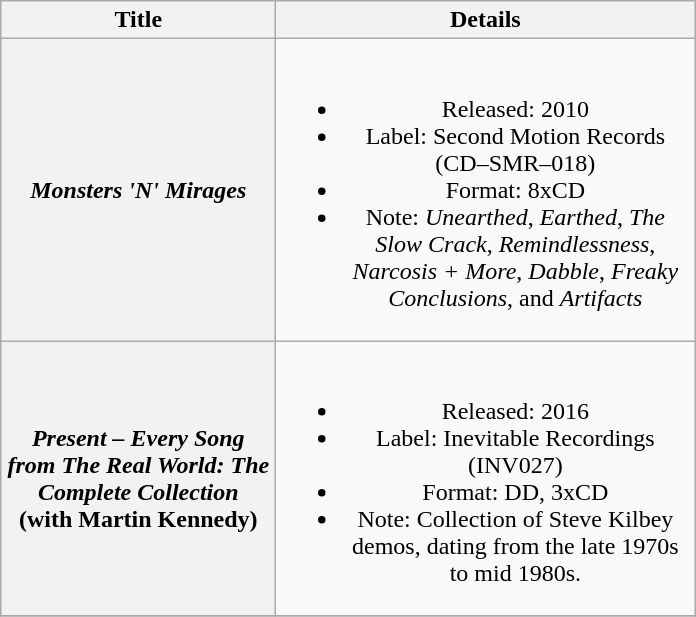<table class="wikitable plainrowheaders" style="text-align:center;" border="1">
<tr>
<th scope="col" style="width:11em;">Title</th>
<th scope="col" style="width:17em;">Details</th>
</tr>
<tr>
<th scope="row"><em>Monsters 'N' Mirages</em></th>
<td><br><ul><li>Released: 2010</li><li>Label: Second Motion Records (CD–SMR–018)</li><li>Format: 8xCD</li><li>Note: <em>Unearthed</em>, <em>Earthed</em>, <em>The Slow Crack</em>, <em>Remindlessness</em>, <em>Narcosis + More</em>, <em>Dabble</em>, <em>Freaky Conclusions</em>, and <em>Artifacts</em></li></ul></td>
</tr>
<tr>
<th scope="row"><em>Present – Every Song from The Real World: The Complete Collection</em> <br> (with Martin Kennedy)</th>
<td><br><ul><li>Released: 2016</li><li>Label: Inevitable Recordings (INV027)</li><li>Format: DD, 3xCD</li><li>Note: Collection of Steve Kilbey demos, dating from the late 1970s to mid 1980s.</li></ul></td>
</tr>
<tr>
</tr>
</table>
